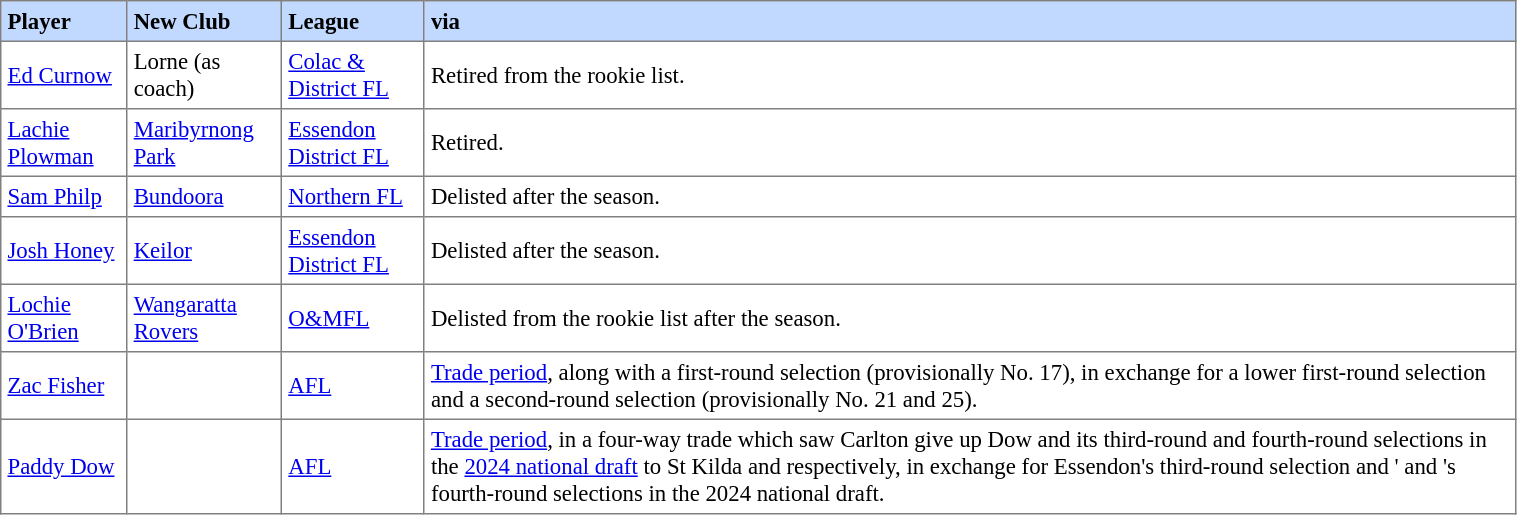<table border="1" cellpadding="4" cellspacing="0"  style="text-align:left; font-size:95%; border-collapse:collapse; width:80%;">
<tr style="background:#C1D8FF;">
<th>Player</th>
<th>New Club</th>
<th>League</th>
<th>via</th>
</tr>
<tr>
<td><a href='#'>Ed Curnow</a></td>
<td>Lorne (as coach)</td>
<td><a href='#'>Colac & District FL</a></td>
<td>Retired from the rookie list.</td>
</tr>
<tr>
<td><a href='#'>Lachie Plowman</a></td>
<td><a href='#'>Maribyrnong Park</a></td>
<td><a href='#'>Essendon District FL</a></td>
<td>Retired.</td>
</tr>
<tr>
<td><a href='#'>Sam Philp</a></td>
<td><a href='#'>Bundoora</a></td>
<td><a href='#'>Northern FL</a></td>
<td>Delisted after the season.</td>
</tr>
<tr>
<td><a href='#'>Josh Honey</a></td>
<td><a href='#'>Keilor</a></td>
<td><a href='#'>Essendon District FL</a></td>
<td>Delisted after the season.</td>
</tr>
<tr>
<td><a href='#'>Lochie O'Brien</a></td>
<td><a href='#'>Wangaratta Rovers</a></td>
<td><a href='#'>O&MFL</a></td>
<td>Delisted from the rookie list after the season.</td>
</tr>
<tr>
<td><a href='#'>Zac Fisher</a></td>
<td></td>
<td><a href='#'>AFL</a></td>
<td><a href='#'>Trade period</a>, along with a first-round selection (provisionally No. 17), in exchange for a lower first-round selection and a second-round selection (provisionally No. 21 and 25).</td>
</tr>
<tr>
<td><a href='#'>Paddy Dow</a></td>
<td></td>
<td><a href='#'>AFL</a></td>
<td><a href='#'>Trade period</a>, in a four-way trade which saw Carlton give up Dow and its third-round and fourth-round selections in the <a href='#'>2024 national draft</a> to St Kilda and  respectively, in exchange for Essendon's third-round selection and ' and 's fourth-round selections in the 2024 national draft.</td>
</tr>
</table>
